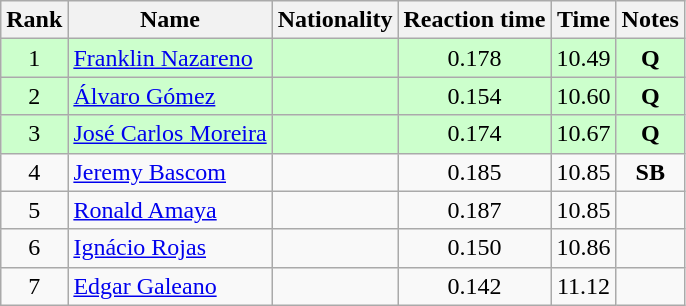<table class="wikitable sortable" style="text-align:center">
<tr>
<th>Rank</th>
<th>Name</th>
<th>Nationality</th>
<th>Reaction time</th>
<th>Time</th>
<th>Notes</th>
</tr>
<tr bgcolor=ccffcc>
<td>1</td>
<td align=left><a href='#'>Franklin Nazareno</a></td>
<td align=left></td>
<td>0.178</td>
<td>10.49</td>
<td><strong>Q</strong></td>
</tr>
<tr bgcolor=ccffcc>
<td>2</td>
<td align=left><a href='#'>Álvaro Gómez</a></td>
<td align=left></td>
<td>0.154</td>
<td>10.60</td>
<td><strong>Q</strong></td>
</tr>
<tr bgcolor=ccffcc>
<td>3</td>
<td align=left><a href='#'>José Carlos Moreira</a></td>
<td align=left></td>
<td>0.174</td>
<td>10.67</td>
<td><strong>Q</strong></td>
</tr>
<tr>
<td>4</td>
<td align=left><a href='#'>Jeremy Bascom</a></td>
<td align=left></td>
<td>0.185</td>
<td>10.85</td>
<td><strong>SB</strong></td>
</tr>
<tr>
<td>5</td>
<td align=left><a href='#'>Ronald Amaya</a></td>
<td align=left></td>
<td>0.187</td>
<td>10.85</td>
<td></td>
</tr>
<tr>
<td>6</td>
<td align=left><a href='#'>Ignácio Rojas</a></td>
<td align=left></td>
<td>0.150</td>
<td>10.86</td>
<td></td>
</tr>
<tr>
<td>7</td>
<td align=left><a href='#'>Edgar Galeano</a></td>
<td align=left></td>
<td>0.142</td>
<td>11.12</td>
<td></td>
</tr>
</table>
